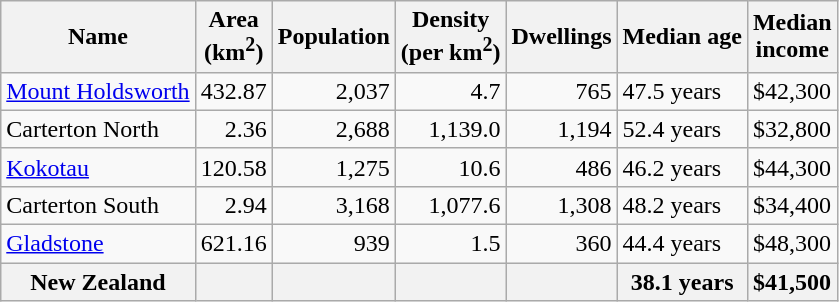<table class="wikitable">
<tr>
<th>Name</th>
<th>Area<br>(km<sup>2</sup>)</th>
<th>Population</th>
<th>Density<br>(per km<sup>2</sup>)</th>
<th>Dwellings</th>
<th>Median age</th>
<th>Median<br>income</th>
</tr>
<tr>
<td><a href='#'>Mount Holdsworth</a></td>
<td style="text-align:right;">432.87</td>
<td style="text-align:right;">2,037</td>
<td style="text-align:right;">4.7</td>
<td style="text-align:right;">765</td>
<td>47.5 years</td>
<td>$42,300</td>
</tr>
<tr>
<td>Carterton North</td>
<td style="text-align:right;">2.36</td>
<td style="text-align:right;">2,688</td>
<td style="text-align:right;">1,139.0</td>
<td style="text-align:right;">1,194</td>
<td>52.4 years</td>
<td>$32,800</td>
</tr>
<tr>
<td><a href='#'>Kokotau</a></td>
<td style="text-align:right;">120.58</td>
<td style="text-align:right;">1,275</td>
<td style="text-align:right;">10.6</td>
<td style="text-align:right;">486</td>
<td>46.2 years</td>
<td>$44,300</td>
</tr>
<tr>
<td>Carterton South</td>
<td style="text-align:right;">2.94</td>
<td style="text-align:right;">3,168</td>
<td style="text-align:right;">1,077.6</td>
<td style="text-align:right;">1,308</td>
<td>48.2 years</td>
<td>$34,400</td>
</tr>
<tr>
<td><a href='#'>Gladstone</a></td>
<td style="text-align:right;">621.16</td>
<td style="text-align:right;">939</td>
<td style="text-align:right;">1.5</td>
<td style="text-align:right;">360</td>
<td>44.4 years</td>
<td>$48,300</td>
</tr>
<tr>
<th>New Zealand</th>
<th></th>
<th></th>
<th></th>
<th></th>
<th>38.1 years</th>
<th style="text-align:left;">$41,500</th>
</tr>
</table>
